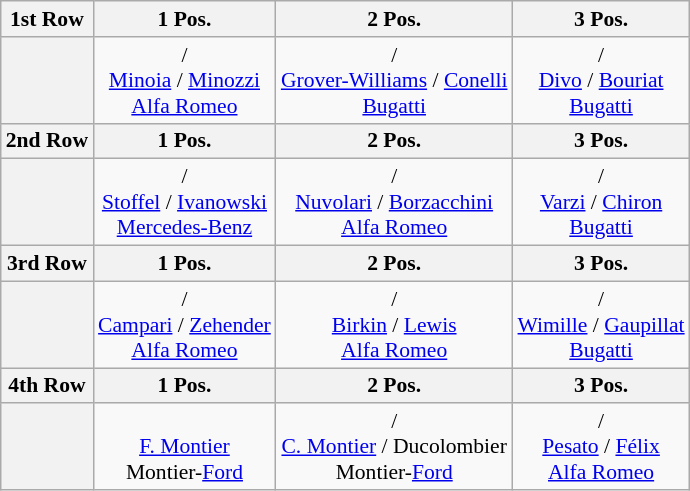<table class="wikitable" style="font-size: 90%;">
<tr>
<th>1st Row</th>
<th>1 Pos.</th>
<th>2 Pos.</th>
<th>3 Pos.</th>
</tr>
<tr align="center">
<th></th>
<td> / <br><a href='#'>Minoia</a> / <a href='#'>Minozzi</a><br><a href='#'>Alfa Romeo</a> <br></td>
<td> / <br><a href='#'>Grover-Williams</a> / <a href='#'>Conelli</a><br><a href='#'>Bugatti</a> <br></td>
<td> / <br><a href='#'>Divo</a> / <a href='#'>Bouriat</a><br><a href='#'>Bugatti</a></td>
</tr>
<tr>
<th>2nd Row</th>
<th>1 Pos.</th>
<th>2 Pos.</th>
<th>3 Pos.</th>
</tr>
<tr align="center">
<th></th>
<td> / <br><a href='#'>Stoffel</a> /  <a href='#'>Ivanowski</a><br> <a href='#'>Mercedes-Benz</a> <br></td>
<td> / <br><a href='#'>Nuvolari</a> / <a href='#'>Borzacchini</a><br><a href='#'>Alfa Romeo</a> <br></td>
<td> / <br><a href='#'>Varzi</a> / <a href='#'>Chiron</a><br><a href='#'>Bugatti</a></td>
</tr>
<tr>
<th>3rd Row</th>
<th>1 Pos.</th>
<th>2 Pos.</th>
<th>3 Pos.</th>
</tr>
<tr align="center">
<th></th>
<td> / <br><a href='#'>Campari</a> / <a href='#'>Zehender</a><br><a href='#'>Alfa Romeo</a> <br></td>
<td> / <br><a href='#'>Birkin</a> / <a href='#'>Lewis</a><br><a href='#'>Alfa Romeo</a> <br></td>
<td> / <br><a href='#'>Wimille</a> / <a href='#'>Gaupillat</a><br><a href='#'>Bugatti</a></td>
</tr>
<tr>
<th>4th Row</th>
<th>1 Pos.</th>
<th>2 Pos.</th>
<th>3 Pos.</th>
</tr>
<tr align="center">
<th></th>
<td><br><a href='#'>F. Montier</a><br>Montier-<a href='#'>Ford</a> <br></td>
<td> / <br><a href='#'>C. Montier</a> / Ducolombier<br>Montier-<a href='#'>Ford</a> <br></td>
<td> / <br><a href='#'>Pesato</a> / <a href='#'>Félix</a><br><a href='#'>Alfa Romeo</a></td>
</tr>
</table>
